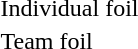<table>
<tr>
<td>Individual foil</td>
<td></td>
<td></td>
<td></td>
</tr>
<tr>
<td>Team foil</td>
<td></td>
<td></td>
<td></td>
</tr>
</table>
